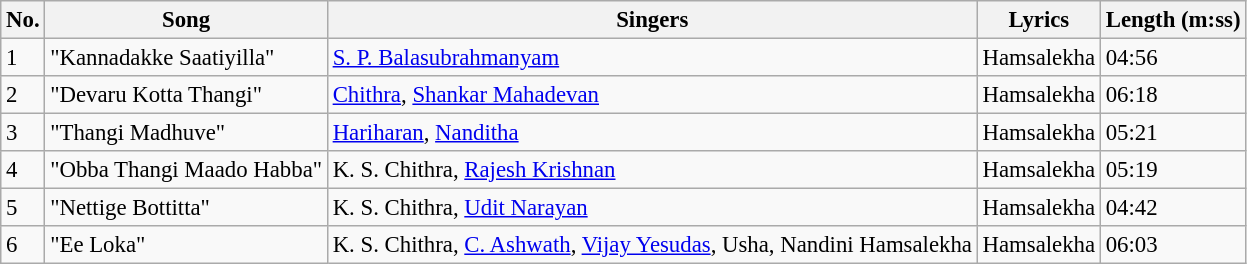<table class="wikitable" style="font-size:95%;">
<tr>
<th>No.</th>
<th>Song</th>
<th>Singers</th>
<th>Lyrics</th>
<th>Length (m:ss)</th>
</tr>
<tr>
<td>1</td>
<td>"Kannadakke Saatiyilla"</td>
<td><a href='#'>S. P. Balasubrahmanyam</a></td>
<td>Hamsalekha</td>
<td>04:56</td>
</tr>
<tr>
<td>2</td>
<td>"Devaru Kotta Thangi"</td>
<td><a href='#'>Chithra</a>, <a href='#'>Shankar Mahadevan</a></td>
<td>Hamsalekha</td>
<td>06:18</td>
</tr>
<tr>
<td>3</td>
<td>"Thangi Madhuve"</td>
<td><a href='#'>Hariharan</a>, <a href='#'>Nanditha</a></td>
<td>Hamsalekha</td>
<td>05:21</td>
</tr>
<tr>
<td>4</td>
<td>"Obba Thangi Maado Habba"</td>
<td>K. S. Chithra, <a href='#'>Rajesh Krishnan</a></td>
<td>Hamsalekha</td>
<td>05:19</td>
</tr>
<tr>
<td>5</td>
<td>"Nettige Bottitta"</td>
<td>K. S. Chithra, <a href='#'>Udit Narayan</a></td>
<td>Hamsalekha</td>
<td>04:42</td>
</tr>
<tr>
<td>6</td>
<td>"Ee Loka"</td>
<td>K. S. Chithra, <a href='#'>C. Ashwath</a>, <a href='#'>Vijay Yesudas</a>, Usha, Nandini Hamsalekha</td>
<td>Hamsalekha</td>
<td>06:03</td>
</tr>
</table>
